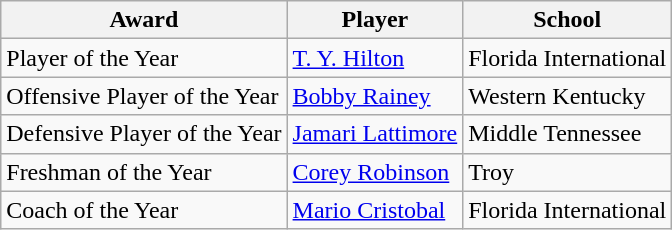<table class="wikitable sortable">
<tr>
<th>Award</th>
<th>Player</th>
<th>School</th>
</tr>
<tr>
<td>Player of the Year</td>
<td><a href='#'>T. Y. Hilton</a></td>
<td>Florida International</td>
</tr>
<tr>
<td>Offensive Player of the Year</td>
<td><a href='#'>Bobby Rainey</a></td>
<td>Western Kentucky</td>
</tr>
<tr>
<td>Defensive Player of the Year</td>
<td><a href='#'>Jamari Lattimore</a></td>
<td>Middle Tennessee</td>
</tr>
<tr>
<td>Freshman of the Year</td>
<td><a href='#'>Corey Robinson</a></td>
<td>Troy</td>
</tr>
<tr>
<td>Coach of the Year</td>
<td><a href='#'>Mario Cristobal</a></td>
<td>Florida International</td>
</tr>
</table>
